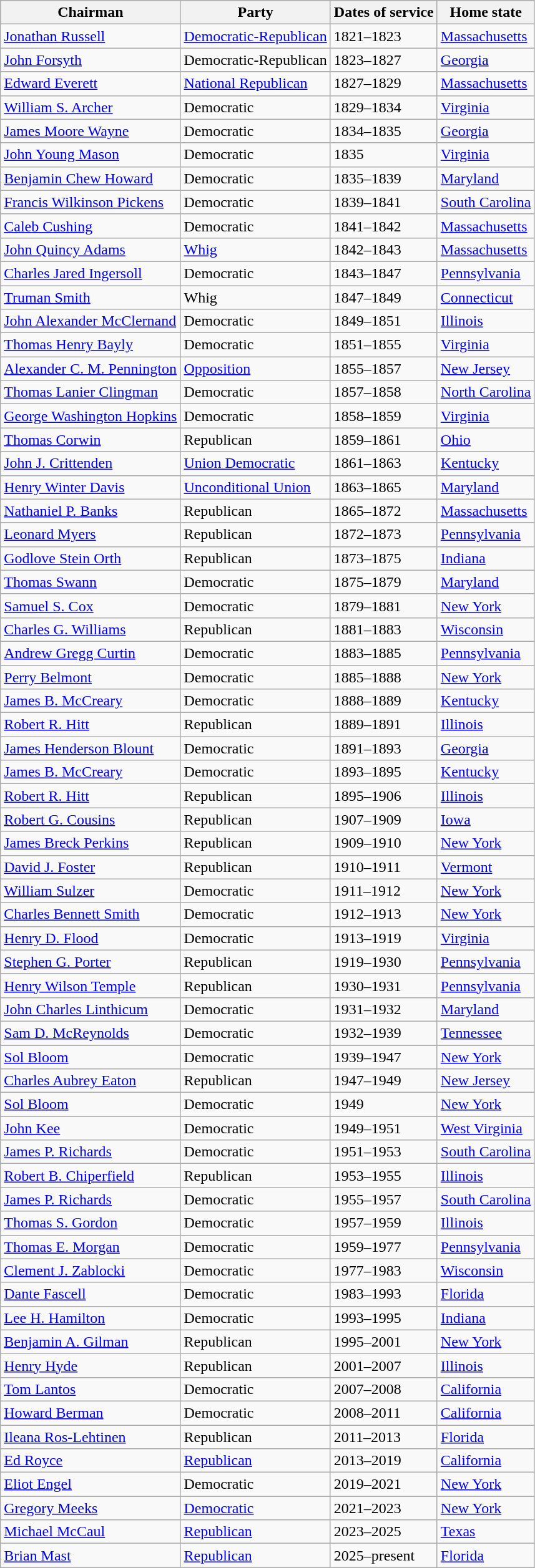<table class=wikitable>
<tr valign=bottom>
<th>Chairman</th>
<th>Party</th>
<th>Dates of service</th>
<th>Home state</th>
</tr>
<tr>
<td><a href='#'>Jonathan Russell</a></td>
<td><a href='#'>Democratic-Republican</a></td>
<td>1821–1823</td>
<td><a href='#'>Massachusetts</a></td>
</tr>
<tr>
<td><a href='#'>John Forsyth</a></td>
<td>Democratic-Republican</td>
<td>1823–1827</td>
<td><a href='#'>Georgia</a></td>
</tr>
<tr>
<td><a href='#'>Edward Everett</a></td>
<td><a href='#'>National Republican</a></td>
<td>1827–1829</td>
<td><a href='#'>Massachusetts</a></td>
</tr>
<tr>
<td><a href='#'>William S. Archer</a></td>
<td>Democratic</td>
<td>1829–1834</td>
<td><a href='#'>Virginia</a></td>
</tr>
<tr>
<td><a href='#'>James Moore Wayne</a></td>
<td>Democratic</td>
<td>1834–1835</td>
<td><a href='#'>Georgia</a></td>
</tr>
<tr>
<td><a href='#'>John Young Mason</a></td>
<td>Democratic</td>
<td>1835</td>
<td><a href='#'>Virginia</a></td>
</tr>
<tr>
<td><a href='#'>Benjamin Chew Howard</a></td>
<td>Democratic</td>
<td>1835–1839</td>
<td><a href='#'>Maryland</a></td>
</tr>
<tr>
<td><a href='#'>Francis Wilkinson Pickens</a></td>
<td>Democratic</td>
<td>1839–1841</td>
<td><a href='#'>South Carolina</a></td>
</tr>
<tr>
<td><a href='#'>Caleb Cushing</a></td>
<td>Democratic</td>
<td>1841–1842</td>
<td><a href='#'>Massachusetts</a></td>
</tr>
<tr>
<td><a href='#'>John Quincy Adams</a></td>
<td><a href='#'>Whig</a></td>
<td>1842–1843</td>
<td><a href='#'>Massachusetts</a></td>
</tr>
<tr>
<td><a href='#'>Charles Jared Ingersoll</a></td>
<td>Democratic</td>
<td>1843–1847</td>
<td><a href='#'>Pennsylvania</a></td>
</tr>
<tr>
<td><a href='#'>Truman Smith</a></td>
<td>Whig</td>
<td>1847–1849</td>
<td><a href='#'>Connecticut</a></td>
</tr>
<tr>
<td><a href='#'>John Alexander McClernand</a></td>
<td>Democratic</td>
<td>1849–1851</td>
<td><a href='#'>Illinois</a></td>
</tr>
<tr>
<td><a href='#'>Thomas Henry Bayly</a></td>
<td>Democratic</td>
<td>1851–1855</td>
<td><a href='#'>Virginia</a></td>
</tr>
<tr>
<td><a href='#'>Alexander C. M. Pennington</a></td>
<td><a href='#'>Opposition</a></td>
<td>1855–1857</td>
<td><a href='#'>New Jersey</a></td>
</tr>
<tr>
<td><a href='#'>Thomas Lanier Clingman</a></td>
<td>Democratic</td>
<td>1857–1858</td>
<td><a href='#'>North Carolina</a></td>
</tr>
<tr>
<td><a href='#'>George Washington Hopkins</a></td>
<td>Democratic</td>
<td>1858–1859</td>
<td><a href='#'>Virginia</a></td>
</tr>
<tr>
<td><a href='#'>Thomas Corwin</a></td>
<td>Republican</td>
<td>1859–1861</td>
<td><a href='#'>Ohio</a></td>
</tr>
<tr>
<td><a href='#'>John J. Crittenden</a></td>
<td><a href='#'>Union Democratic</a></td>
<td>1861–1863</td>
<td><a href='#'>Kentucky</a></td>
</tr>
<tr>
<td><a href='#'>Henry Winter Davis</a></td>
<td><a href='#'>Unconditional Union</a></td>
<td>1863–1865</td>
<td><a href='#'>Maryland</a></td>
</tr>
<tr>
<td><a href='#'>Nathaniel P. Banks</a></td>
<td>Republican</td>
<td>1865–1872</td>
<td><a href='#'>Massachusetts</a></td>
</tr>
<tr>
<td><a href='#'>Leonard Myers</a></td>
<td>Republican</td>
<td>1872–1873</td>
<td><a href='#'>Pennsylvania</a></td>
</tr>
<tr>
<td><a href='#'>Godlove Stein Orth</a></td>
<td>Republican</td>
<td>1873–1875</td>
<td><a href='#'>Indiana</a></td>
</tr>
<tr>
<td><a href='#'>Thomas Swann</a></td>
<td>Democratic</td>
<td>1875–1879</td>
<td><a href='#'>Maryland</a></td>
</tr>
<tr>
<td><a href='#'>Samuel S. Cox</a></td>
<td>Democratic</td>
<td>1879–1881</td>
<td><a href='#'>New York</a></td>
</tr>
<tr>
<td><a href='#'>Charles G. Williams</a></td>
<td>Republican</td>
<td>1881–1883</td>
<td><a href='#'>Wisconsin</a></td>
</tr>
<tr>
<td><a href='#'>Andrew Gregg Curtin</a></td>
<td>Democratic</td>
<td>1883–1885</td>
<td><a href='#'>Pennsylvania</a></td>
</tr>
<tr>
<td><a href='#'>Perry Belmont</a></td>
<td>Democratic</td>
<td>1885–1888</td>
<td><a href='#'>New York</a></td>
</tr>
<tr>
<td><a href='#'>James B. McCreary</a></td>
<td>Democratic</td>
<td>1888–1889</td>
<td><a href='#'>Kentucky</a></td>
</tr>
<tr>
<td><a href='#'>Robert R. Hitt</a></td>
<td>Republican</td>
<td>1889–1891</td>
<td><a href='#'>Illinois</a></td>
</tr>
<tr>
<td><a href='#'>James Henderson Blount</a></td>
<td>Democratic</td>
<td>1891–1893</td>
<td><a href='#'>Georgia</a></td>
</tr>
<tr>
<td><a href='#'>James B. McCreary</a></td>
<td>Democratic</td>
<td>1893–1895</td>
<td><a href='#'>Kentucky</a></td>
</tr>
<tr>
<td><a href='#'>Robert R. Hitt</a></td>
<td>Republican</td>
<td>1895–1906</td>
<td><a href='#'>Illinois</a></td>
</tr>
<tr>
<td><a href='#'>Robert G. Cousins</a></td>
<td>Republican</td>
<td>1907–1909</td>
<td><a href='#'>Iowa</a></td>
</tr>
<tr>
<td><a href='#'>James Breck Perkins</a></td>
<td>Republican</td>
<td>1909–1910</td>
<td><a href='#'>New York</a></td>
</tr>
<tr>
<td><a href='#'>David J. Foster</a></td>
<td>Republican</td>
<td>1910–1911</td>
<td><a href='#'>Vermont</a></td>
</tr>
<tr>
<td><a href='#'>William Sulzer</a></td>
<td>Democratic</td>
<td>1911–1912</td>
<td><a href='#'>New York</a></td>
</tr>
<tr>
<td><a href='#'>Charles Bennett Smith</a></td>
<td>Democratic</td>
<td>1912–1913</td>
<td><a href='#'>New York</a></td>
</tr>
<tr>
<td><a href='#'>Henry D. Flood</a></td>
<td>Democratic</td>
<td>1913–1919</td>
<td><a href='#'>Virginia</a></td>
</tr>
<tr>
<td><a href='#'>Stephen G. Porter</a></td>
<td>Republican</td>
<td>1919–1930</td>
<td><a href='#'>Pennsylvania</a></td>
</tr>
<tr>
<td><a href='#'>Henry Wilson Temple</a></td>
<td>Republican</td>
<td>1930–1931</td>
<td><a href='#'>Pennsylvania</a></td>
</tr>
<tr>
<td><a href='#'>John Charles Linthicum</a></td>
<td>Democratic</td>
<td>1931–1932</td>
<td><a href='#'>Maryland</a></td>
</tr>
<tr>
<td><a href='#'>Sam D. McReynolds</a></td>
<td>Democratic</td>
<td>1932–1939</td>
<td><a href='#'>Tennessee</a></td>
</tr>
<tr>
<td><a href='#'>Sol Bloom</a></td>
<td>Democratic</td>
<td>1939–1947</td>
<td><a href='#'>New York</a></td>
</tr>
<tr>
<td><a href='#'>Charles Aubrey Eaton</a></td>
<td>Republican</td>
<td>1947–1949</td>
<td><a href='#'>New Jersey</a></td>
</tr>
<tr>
<td><a href='#'>Sol Bloom</a></td>
<td>Democratic</td>
<td>1949</td>
<td><a href='#'>New York</a></td>
</tr>
<tr>
<td><a href='#'>John Kee</a></td>
<td>Democratic</td>
<td>1949–1951</td>
<td><a href='#'>West Virginia</a></td>
</tr>
<tr>
<td><a href='#'>James P. Richards</a></td>
<td>Democratic</td>
<td>1951–1953</td>
<td><a href='#'>South Carolina</a></td>
</tr>
<tr>
<td><a href='#'>Robert B. Chiperfield</a></td>
<td>Republican</td>
<td>1953–1955</td>
<td><a href='#'>Illinois</a></td>
</tr>
<tr>
<td><a href='#'>James P. Richards</a></td>
<td>Democratic</td>
<td>1955–1957</td>
<td><a href='#'>South Carolina</a></td>
</tr>
<tr>
<td><a href='#'>Thomas S. Gordon</a></td>
<td>Democratic</td>
<td>1957–1959</td>
<td><a href='#'>Illinois</a></td>
</tr>
<tr>
<td><a href='#'>Thomas E. Morgan</a></td>
<td>Democratic</td>
<td>1959–1977</td>
<td><a href='#'>Pennsylvania</a></td>
</tr>
<tr>
<td><a href='#'>Clement J. Zablocki</a></td>
<td>Democratic</td>
<td>1977–1983</td>
<td><a href='#'>Wisconsin</a></td>
</tr>
<tr>
<td><a href='#'>Dante Fascell</a></td>
<td>Democratic</td>
<td>1983–1993</td>
<td><a href='#'>Florida</a></td>
</tr>
<tr>
<td><a href='#'>Lee H. Hamilton</a></td>
<td>Democratic</td>
<td>1993–1995</td>
<td><a href='#'>Indiana</a></td>
</tr>
<tr>
<td><a href='#'>Benjamin A. Gilman</a></td>
<td>Republican</td>
<td>1995–2001</td>
<td><a href='#'>New York</a></td>
</tr>
<tr>
<td><a href='#'>Henry Hyde</a></td>
<td>Republican</td>
<td>2001–2007</td>
<td><a href='#'>Illinois</a></td>
</tr>
<tr>
<td><a href='#'>Tom Lantos</a></td>
<td>Democratic</td>
<td>2007–2008</td>
<td><a href='#'>California</a></td>
</tr>
<tr>
<td><a href='#'>Howard Berman</a></td>
<td>Democratic</td>
<td>2008–2011</td>
<td><a href='#'>California</a></td>
</tr>
<tr>
<td><a href='#'>Ileana Ros-Lehtinen</a></td>
<td>Republican</td>
<td>2011–2013</td>
<td><a href='#'>Florida</a></td>
</tr>
<tr>
<td><a href='#'>Ed Royce</a></td>
<td><a href='#'>Republican</a></td>
<td>2013–2019</td>
<td><a href='#'>California</a></td>
</tr>
<tr>
<td><a href='#'>Eliot Engel</a></td>
<td>Democratic</td>
<td>2019–2021</td>
<td><a href='#'>New York</a></td>
</tr>
<tr>
<td><a href='#'>Gregory Meeks</a></td>
<td><a href='#'>Democratic</a></td>
<td>2021–2023</td>
<td><a href='#'>New York</a></td>
</tr>
<tr>
<td><a href='#'>Michael McCaul</a></td>
<td><a href='#'>Republican</a></td>
<td>2023–2025</td>
<td><a href='#'>Texas</a></td>
</tr>
<tr>
<td><a href='#'>Brian Mast</a></td>
<td><a href='#'>Republican</a></td>
<td>2025–present</td>
<td><a href='#'>Florida</a></td>
</tr>
</table>
